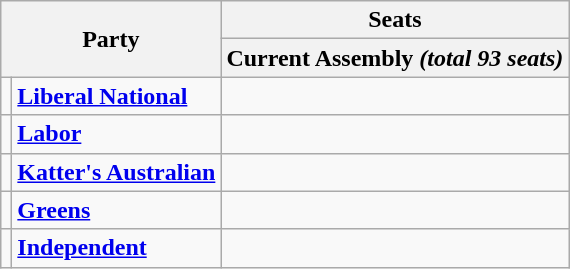<table class="wikitable">
<tr>
<th colspan=2 rowspan=2>Party</th>
<th colspan=2>Seats</th>
</tr>
<tr>
<th colspan="2">Current Assembly <em>(total 93 seats)</em></th>
</tr>
<tr style="font-weight:bold">
<td></td>
<td><a href='#'>Liberal National</a></td>
<td></td>
</tr>
<tr style="font-weight:bold">
<td></td>
<td><a href='#'>Labor</a></td>
<td></td>
</tr>
<tr style="font-weight:bold">
<td></td>
<td><a href='#'>Katter's Australian</a></td>
<td></td>
</tr>
<tr style="font-weight:bold">
<td></td>
<td><a href='#'>Greens</a></td>
<td></td>
</tr>
<tr style="font-weight:bold">
<td></td>
<td><a href='#'>Independent</a></td>
<td></td>
</tr>
</table>
